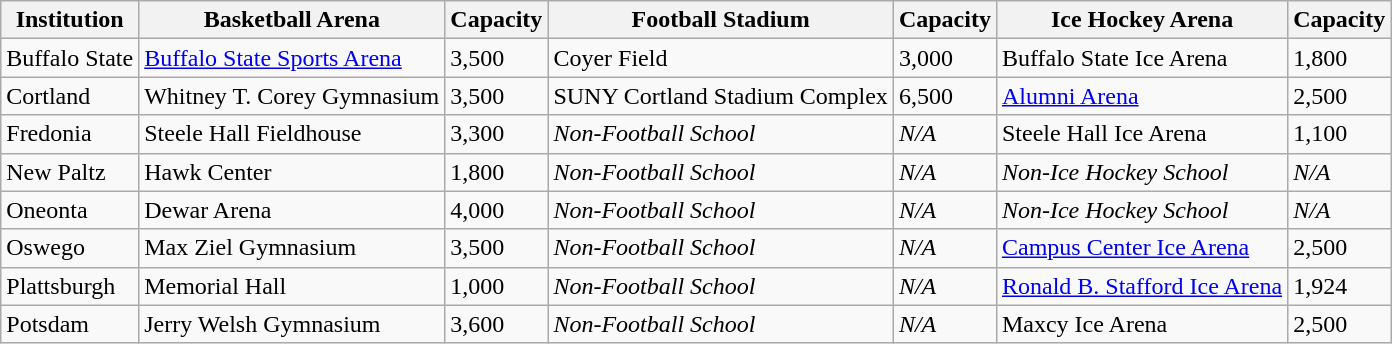<table class="wikitable">
<tr>
<th>Institution</th>
<th>Basketball Arena</th>
<th>Capacity</th>
<th>Football Stadium</th>
<th>Capacity</th>
<th>Ice Hockey Arena</th>
<th>Capacity</th>
</tr>
<tr>
<td>Buffalo State</td>
<td><a href='#'>Buffalo State Sports Arena</a></td>
<td>3,500</td>
<td>Coyer Field</td>
<td>3,000</td>
<td>Buffalo State Ice Arena</td>
<td>1,800</td>
</tr>
<tr>
<td>Cortland</td>
<td>Whitney T. Corey Gymnasium</td>
<td>3,500</td>
<td>SUNY Cortland Stadium Complex</td>
<td>6,500</td>
<td><a href='#'>Alumni Arena</a></td>
<td>2,500</td>
</tr>
<tr>
<td>Fredonia</td>
<td>Steele Hall Fieldhouse</td>
<td>3,300</td>
<td><em>Non-Football School</em></td>
<td><em>N/A</em></td>
<td>Steele Hall Ice Arena</td>
<td>1,100</td>
</tr>
<tr>
<td>New Paltz</td>
<td>Hawk Center</td>
<td>1,800</td>
<td><em>Non-Football School</em></td>
<td><em>N/A</em></td>
<td><em>Non-Ice Hockey School</em></td>
<td><em>N/A</em></td>
</tr>
<tr>
<td>Oneonta</td>
<td>Dewar Arena</td>
<td>4,000</td>
<td><em>Non-Football School</em></td>
<td><em>N/A</em></td>
<td><em>Non-Ice Hockey School</em></td>
<td><em>N/A</em></td>
</tr>
<tr>
<td>Oswego</td>
<td>Max Ziel Gymnasium</td>
<td>3,500</td>
<td><em>Non-Football School</em></td>
<td><em>N/A</em></td>
<td><a href='#'>Campus Center Ice Arena</a></td>
<td>2,500</td>
</tr>
<tr>
<td>Plattsburgh</td>
<td>Memorial Hall</td>
<td>1,000</td>
<td><em>Non-Football School</em></td>
<td><em>N/A</em></td>
<td><a href='#'>Ronald B. Stafford Ice Arena</a></td>
<td>1,924</td>
</tr>
<tr>
<td>Potsdam</td>
<td>Jerry Welsh Gymnasium</td>
<td>3,600</td>
<td><em>Non-Football School</em></td>
<td><em>N/A</em></td>
<td>Maxcy Ice Arena</td>
<td>2,500</td>
</tr>
</table>
